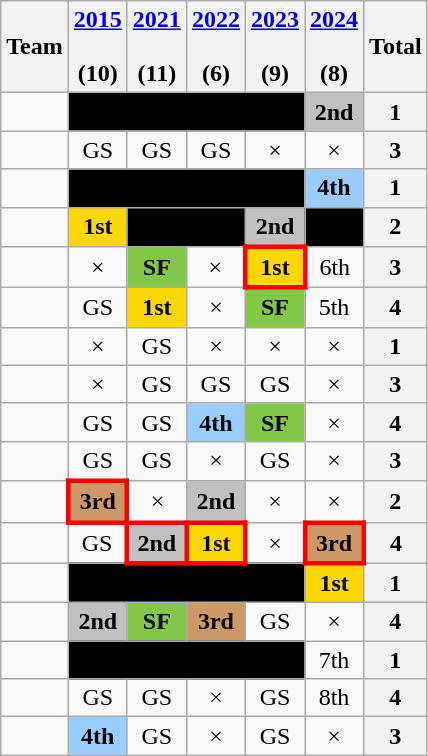<table class="wikitable" style="text-align:center">
<tr>
<th>Team</th>
<th><a href='#'>2015</a><br> <br> (10)</th>
<th><a href='#'>2021</a><br> <br> (11)</th>
<th><a href='#'>2022</a><br> <br> (6)</th>
<th><a href='#'>2023</a><br> <br> (9)</th>
<th><a href='#'>2024</a><br> <br> (8)</th>
<th>Total</th>
</tr>
<tr>
<td align=left></td>
<td colspan="4"; bgcolor= black></td>
<td bgcolor=Silver><strong>2nd</strong></td>
<th>1</th>
</tr>
<tr>
<td align=left></td>
<td>GS</td>
<td>GS</td>
<td>GS</td>
<td>×</td>
<td>×</td>
<th>3</th>
</tr>
<tr>
<td align=left></td>
<td colspan="4"; bgcolor= black></td>
<td bgcolor=#9acdff><strong>4th</strong></td>
<th>1</th>
</tr>
<tr>
<td align=left></td>
<td bgcolor=Gold><strong>1st</strong></td>
<td colspan="2"; bgcolor= Black></td>
<td bgcolor=Silver><strong>2nd</strong></td>
<td bgcolor= Black></td>
<th>2</th>
</tr>
<tr>
<td align=left></td>
<td>×</td>
<td bgcolor=#81c846><strong>SF</strong></td>
<td>×</td>
<td style="border:3px solid red; background-color:Gold;"><strong>1st</strong></td>
<td>6th</td>
<th>3</th>
</tr>
<tr>
<td align=left></td>
<td>GS</td>
<td bgcolor=Gold><strong>1st</strong></td>
<td>×</td>
<td bgcolor=#81c846><strong>SF</strong></td>
<td>5th</td>
<th>4</th>
</tr>
<tr>
<td align=left></td>
<td>×</td>
<td>GS</td>
<td>×</td>
<td>×</td>
<td>×</td>
<th>1</th>
</tr>
<tr>
<td align=left></td>
<td>×</td>
<td>GS</td>
<td>GS</td>
<td>GS</td>
<td>×</td>
<th>3</th>
</tr>
<tr>
<td align=left></td>
<td>GS</td>
<td>GS</td>
<td bgcolor=#9acdff><strong>4th</strong></td>
<td bgcolor=#81c846><strong>SF</strong></td>
<td>×</td>
<th>4</th>
</tr>
<tr>
<td align=left></td>
<td>GS</td>
<td>GS</td>
<td>×</td>
<td>GS</td>
<td>×</td>
<th>3</th>
</tr>
<tr>
<td align=left></td>
<td style="border:3px solid red; background-color:#cc9966;"><strong>3rd</strong></td>
<td>×</td>
<td bgcolor=Silver><strong>2nd</strong></td>
<td>×</td>
<td>×</td>
<th>2</th>
</tr>
<tr>
<td align=left></td>
<td>GS</td>
<td style="border:3px solid red; background-color:Silver;"><strong>2nd</strong></td>
<td style="border:3px solid red; background-color:Gold;"><strong>1st</strong></td>
<td>×</td>
<td style="border:3px solid red; background-color:#cc9966;"><strong>3rd</strong></td>
<th>4</th>
</tr>
<tr>
<td align=left></td>
<td colspan="4"; bgcolor= Black></td>
<td bgcolor=Gold><strong>1st</strong></td>
<th>1</th>
</tr>
<tr>
<td align=left></td>
<td bgcolor=Silver><strong>2nd</strong></td>
<td bgcolor=#81c846><strong>SF</strong></td>
<td bgcolor=#cc9966><strong>3rd</strong></td>
<td>GS</td>
<td>×</td>
<th>4</th>
</tr>
<tr>
<td align=left></td>
<td colspan="4"; bgcolor= Black></td>
<td>7th</td>
<th>1</th>
</tr>
<tr>
<td align=left></td>
<td>GS</td>
<td>GS</td>
<td>×</td>
<td>GS</td>
<td>8th</td>
<th>4</th>
</tr>
<tr>
<td align=left></td>
<td bgcolor=#9acdff><strong>4th</strong></td>
<td>GS</td>
<td>×</td>
<td>GS</td>
<td>×</td>
<th>3</th>
</tr>
</table>
